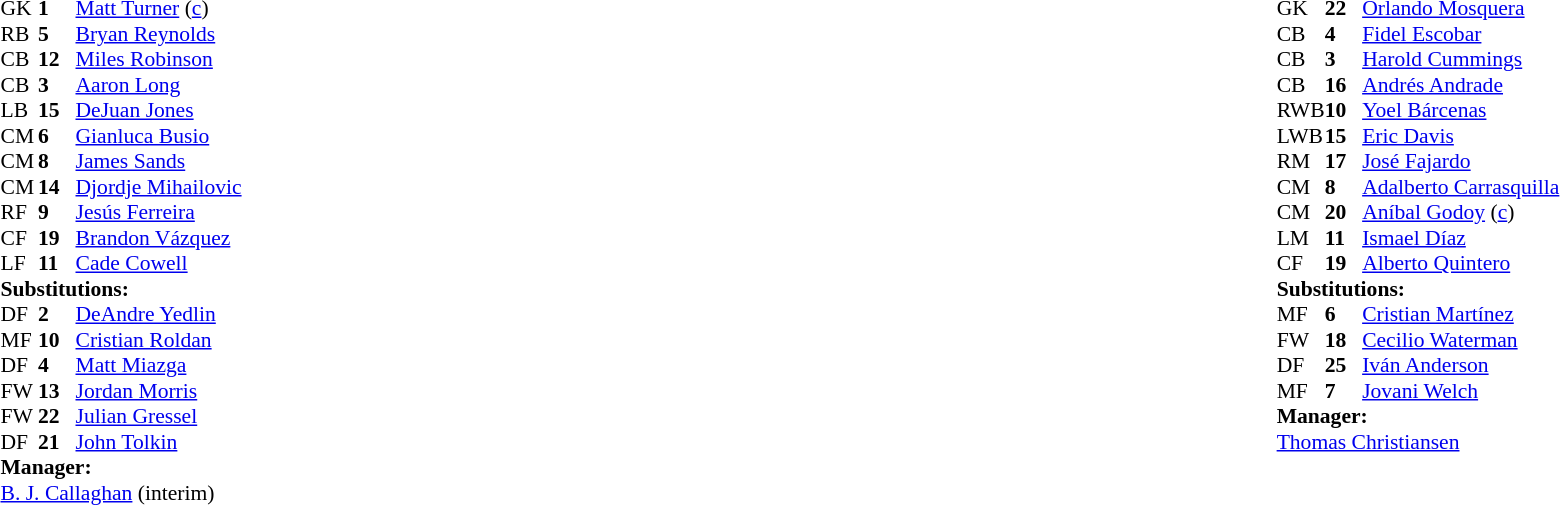<table width="100%">
<tr>
<td valign="top" width="40%"><br><table style="font-size:90%" cellspacing="0" cellpadding="0">
<tr>
<th width=25></th>
<th width=25></th>
</tr>
<tr>
<td>GK</td>
<td><strong>1</strong></td>
<td><a href='#'>Matt Turner</a> (<a href='#'>c</a>)</td>
</tr>
<tr>
<td>RB</td>
<td><strong>5</strong></td>
<td><a href='#'>Bryan Reynolds</a></td>
<td></td>
<td></td>
</tr>
<tr>
<td>CB</td>
<td><strong>12</strong></td>
<td><a href='#'>Miles Robinson</a></td>
<td></td>
</tr>
<tr>
<td>CB</td>
<td><strong>3</strong></td>
<td><a href='#'>Aaron Long</a></td>
<td></td>
<td></td>
</tr>
<tr>
<td>LB</td>
<td><strong>15</strong></td>
<td><a href='#'>DeJuan Jones</a></td>
<td></td>
<td></td>
</tr>
<tr>
<td>CM</td>
<td><strong>6</strong></td>
<td><a href='#'>Gianluca Busio</a></td>
<td></td>
<td></td>
</tr>
<tr>
<td>CM</td>
<td><strong>8</strong></td>
<td><a href='#'>James Sands</a></td>
</tr>
<tr>
<td>CM</td>
<td><strong>14</strong></td>
<td><a href='#'>Djordje Mihailovic</a></td>
</tr>
<tr>
<td>RF</td>
<td><strong>9</strong></td>
<td><a href='#'>Jesús Ferreira</a></td>
</tr>
<tr>
<td>CF</td>
<td><strong>19</strong></td>
<td><a href='#'>Brandon Vázquez</a></td>
<td></td>
<td></td>
</tr>
<tr>
<td>LF</td>
<td><strong>11</strong></td>
<td><a href='#'>Cade Cowell</a></td>
<td></td>
<td></td>
</tr>
<tr>
<td colspan=3><strong>Substitutions:</strong></td>
</tr>
<tr>
<td>DF</td>
<td><strong>2</strong></td>
<td><a href='#'>DeAndre Yedlin</a></td>
<td></td>
<td></td>
</tr>
<tr>
<td>MF</td>
<td><strong>10</strong></td>
<td><a href='#'>Cristian Roldan</a></td>
<td></td>
<td></td>
</tr>
<tr>
<td>DF</td>
<td><strong>4</strong></td>
<td><a href='#'>Matt Miazga</a></td>
<td></td>
<td></td>
</tr>
<tr>
<td>FW</td>
<td><strong>13</strong></td>
<td><a href='#'>Jordan Morris</a></td>
<td></td>
<td></td>
</tr>
<tr>
<td>FW</td>
<td><strong>22</strong></td>
<td><a href='#'>Julian Gressel</a></td>
<td></td>
<td></td>
</tr>
<tr>
<td>DF</td>
<td><strong>21</strong></td>
<td><a href='#'>John Tolkin</a></td>
<td></td>
<td></td>
</tr>
<tr>
<td colspan=3><strong>Manager:</strong></td>
</tr>
<tr>
<td colspan=3><a href='#'>B. J. Callaghan</a> (interim)</td>
</tr>
</table>
</td>
<td valign="top"></td>
<td valign="top" width="50%"><br><table style="font-size:90%; margin:auto" cellspacing="0" cellpadding="0">
<tr>
<th width=25></th>
<th width=25></th>
</tr>
<tr>
<td>GK</td>
<td><strong>22</strong></td>
<td><a href='#'>Orlando Mosquera</a></td>
</tr>
<tr>
<td>CB</td>
<td><strong>4</strong></td>
<td><a href='#'>Fidel Escobar</a></td>
</tr>
<tr>
<td>CB</td>
<td><strong>3</strong></td>
<td><a href='#'>Harold Cummings</a></td>
</tr>
<tr>
<td>CB</td>
<td><strong>16</strong></td>
<td><a href='#'>Andrés Andrade</a></td>
</tr>
<tr>
<td>RWB</td>
<td><strong>10</strong></td>
<td><a href='#'>Yoel Bárcenas</a></td>
</tr>
<tr>
<td>LWB</td>
<td><strong>15</strong></td>
<td><a href='#'>Eric Davis</a></td>
<td></td>
<td></td>
</tr>
<tr>
<td>RM</td>
<td><strong>17</strong></td>
<td><a href='#'>José Fajardo</a></td>
<td></td>
<td></td>
</tr>
<tr>
<td>CM</td>
<td><strong>8</strong></td>
<td><a href='#'>Adalberto Carrasquilla</a></td>
</tr>
<tr>
<td>CM</td>
<td><strong>20</strong></td>
<td><a href='#'>Aníbal Godoy</a> (<a href='#'>c</a>)</td>
<td></td>
<td></td>
</tr>
<tr>
<td>LM</td>
<td><strong>11</strong></td>
<td><a href='#'>Ismael Díaz</a></td>
</tr>
<tr>
<td>CF</td>
<td><strong>19</strong></td>
<td><a href='#'>Alberto Quintero</a></td>
<td></td>
<td></td>
</tr>
<tr>
<td colspan=3><strong>Substitutions:</strong></td>
</tr>
<tr>
<td>MF</td>
<td><strong>6</strong></td>
<td><a href='#'>Cristian Martínez</a></td>
<td></td>
<td></td>
</tr>
<tr>
<td>FW</td>
<td><strong>18</strong></td>
<td><a href='#'>Cecilio Waterman</a></td>
<td></td>
<td></td>
</tr>
<tr>
<td>DF</td>
<td><strong>25</strong></td>
<td><a href='#'>Iván Anderson</a></td>
<td></td>
<td></td>
</tr>
<tr>
<td>MF</td>
<td><strong>7</strong></td>
<td><a href='#'>Jovani Welch</a></td>
<td></td>
<td></td>
</tr>
<tr>
<td colspan=3><strong>Manager:</strong></td>
</tr>
<tr>
<td colspan=3> <a href='#'>Thomas Christiansen</a></td>
</tr>
</table>
</td>
</tr>
</table>
